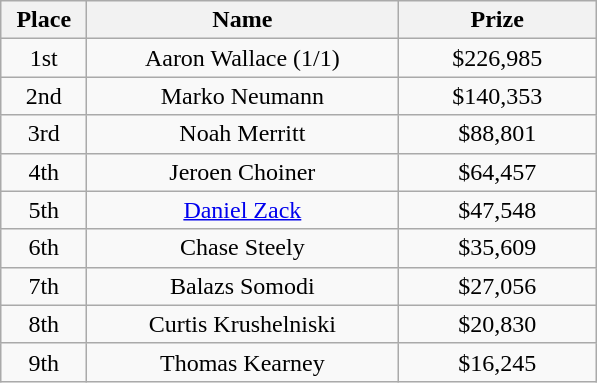<table class="wikitable">
<tr>
<th width="50">Place</th>
<th width="200">Name</th>
<th width="125">Prize</th>
</tr>
<tr>
<td align = "center">1st</td>
<td align = "center">Aaron Wallace (1/1)</td>
<td align = "center">$226,985</td>
</tr>
<tr>
<td align = "center">2nd</td>
<td align = "center">Marko Neumann</td>
<td align = "center">$140,353</td>
</tr>
<tr>
<td align = "center">3rd</td>
<td align = "center">Noah Merritt</td>
<td align = "center">$88,801</td>
</tr>
<tr>
<td align = "center">4th</td>
<td align = "center">Jeroen Choiner</td>
<td align = "center">$64,457</td>
</tr>
<tr>
<td align = "center">5th</td>
<td align = "center"><a href='#'>Daniel Zack</a></td>
<td align = "center">$47,548</td>
</tr>
<tr>
<td align = "center">6th</td>
<td align = "center">Chase Steely</td>
<td align = "center">$35,609</td>
</tr>
<tr>
<td align = "center">7th</td>
<td align = "center">Balazs Somodi</td>
<td align = "center">$27,056</td>
</tr>
<tr>
<td align = "center">8th</td>
<td align = "center">Curtis Krushelniski</td>
<td align = "center">$20,830</td>
</tr>
<tr>
<td align = "center">9th</td>
<td align = "center">Thomas Kearney</td>
<td align = "center">$16,245</td>
</tr>
</table>
